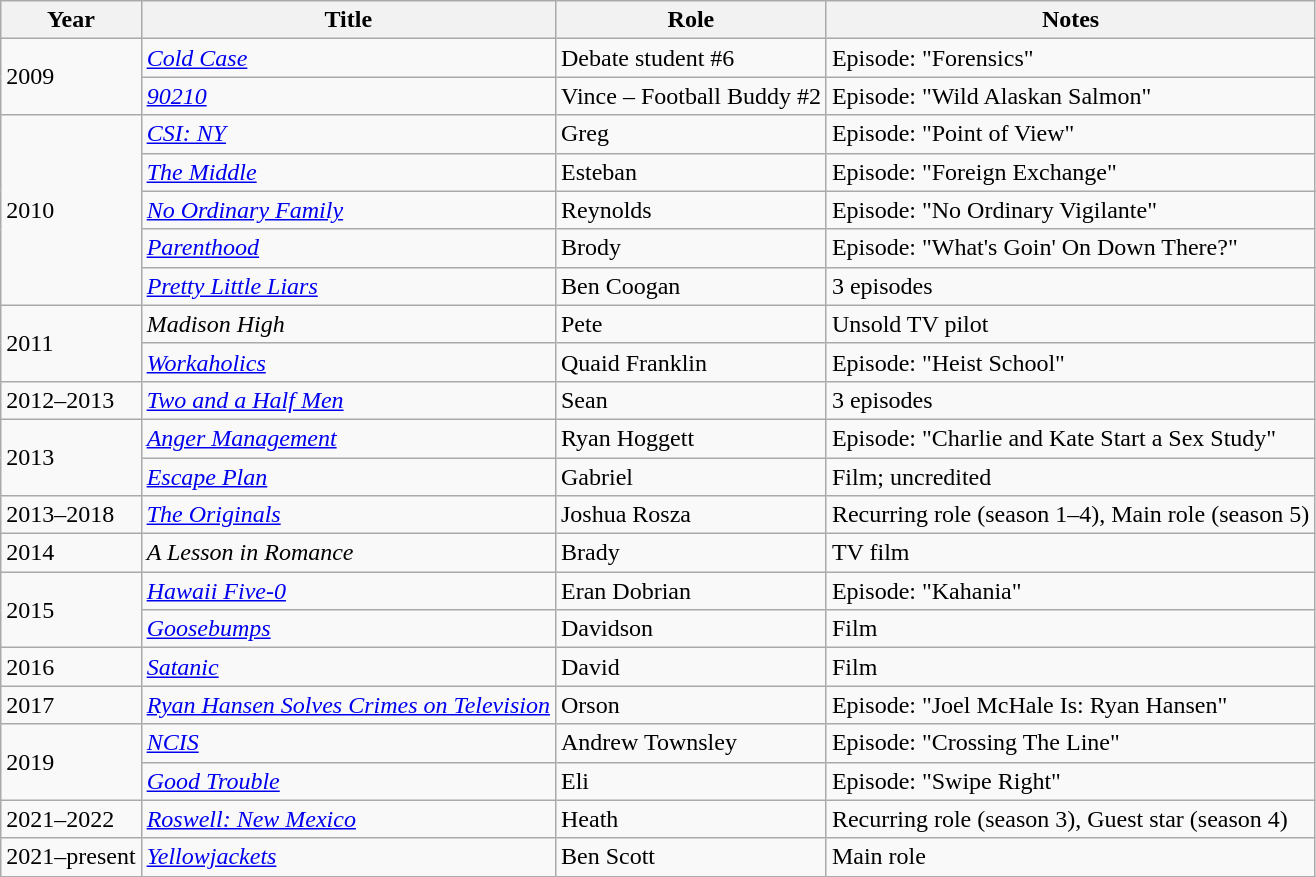<table class="wikitable sortable plainrowheaders">
<tr>
<th>Year</th>
<th>Title</th>
<th>Role</th>
<th class="unsortable">Notes</th>
</tr>
<tr>
<td rowspan="2">2009</td>
<td><em><a href='#'>Cold Case</a></em></td>
<td>Debate student #6</td>
<td>Episode: "Forensics"</td>
</tr>
<tr>
<td data-sort-value="90210"><em><a href='#'>90210</a></em></td>
<td>Vince – Football Buddy #2</td>
<td>Episode: "Wild Alaskan Salmon"</td>
</tr>
<tr>
<td rowspan="5">2010</td>
<td><em><a href='#'>CSI: NY</a></em></td>
<td>Greg</td>
<td>Episode: "Point of View"</td>
</tr>
<tr>
<td data-sort-value="Middle, The"><em><a href='#'>The Middle</a></em></td>
<td>Esteban</td>
<td>Episode: "Foreign Exchange"</td>
</tr>
<tr>
<td><em><a href='#'>No Ordinary Family</a></em></td>
<td>Reynolds</td>
<td>Episode: "No Ordinary Vigilante"</td>
</tr>
<tr>
<td><em><a href='#'>Parenthood</a></em></td>
<td>Brody</td>
<td>Episode: "What's Goin' On Down There?"</td>
</tr>
<tr>
<td><em><a href='#'>Pretty Little Liars</a></em></td>
<td>Ben Coogan</td>
<td>3 episodes</td>
</tr>
<tr>
<td rowspan="2">2011</td>
<td><em>Madison High</em></td>
<td>Pete</td>
<td>Unsold TV pilot</td>
</tr>
<tr>
<td><em><a href='#'>Workaholics</a></em></td>
<td>Quaid Franklin</td>
<td>Episode: "Heist School"</td>
</tr>
<tr>
<td>2012–2013</td>
<td><em><a href='#'>Two and a Half Men</a></em></td>
<td>Sean</td>
<td>3 episodes</td>
</tr>
<tr>
<td rowspan="2">2013</td>
<td><em><a href='#'>Anger Management</a></em></td>
<td>Ryan Hoggett</td>
<td>Episode: "Charlie and Kate Start a Sex Study"</td>
</tr>
<tr>
<td><em><a href='#'>Escape Plan</a></em></td>
<td>Gabriel</td>
<td>Film; uncredited</td>
</tr>
<tr>
<td>2013–2018</td>
<td data-sort-value="Originals, The"><em><a href='#'>The Originals</a></em></td>
<td>Joshua Rosza</td>
<td>Recurring role (season 1–4), Main role (season 5)</td>
</tr>
<tr>
<td>2014</td>
<td data-sort-value="Lesson in Romance, A"><em>A Lesson in Romance</em></td>
<td>Brady</td>
<td>TV film</td>
</tr>
<tr>
<td rowspan="2">2015</td>
<td><em><a href='#'>Hawaii Five-0</a></em></td>
<td>Eran Dobrian</td>
<td>Episode: "Kahania"</td>
</tr>
<tr>
<td><em><a href='#'>Goosebumps</a></em></td>
<td>Davidson</td>
<td>Film</td>
</tr>
<tr>
<td>2016</td>
<td><em><a href='#'>Satanic</a></em></td>
<td>David</td>
<td>Film</td>
</tr>
<tr>
<td>2017</td>
<td><em><a href='#'>Ryan Hansen Solves Crimes on Television</a></em></td>
<td>Orson</td>
<td>Episode: "Joel McHale Is: Ryan Hansen"</td>
</tr>
<tr>
<td rowspan="2">2019</td>
<td><em><a href='#'>NCIS</a></em></td>
<td>Andrew Townsley</td>
<td>Episode: "Crossing The Line"</td>
</tr>
<tr>
<td><em><a href='#'>Good Trouble</a></em></td>
<td>Eli</td>
<td>Episode: "Swipe Right"</td>
</tr>
<tr>
<td>2021–2022</td>
<td><em><a href='#'>Roswell: New Mexico</a></em></td>
<td>Heath</td>
<td>Recurring role (season 3), Guest star (season 4)</td>
</tr>
<tr>
<td>2021–present</td>
<td><em><a href='#'>Yellowjackets</a></em></td>
<td>Ben Scott</td>
<td>Main role</td>
</tr>
</table>
